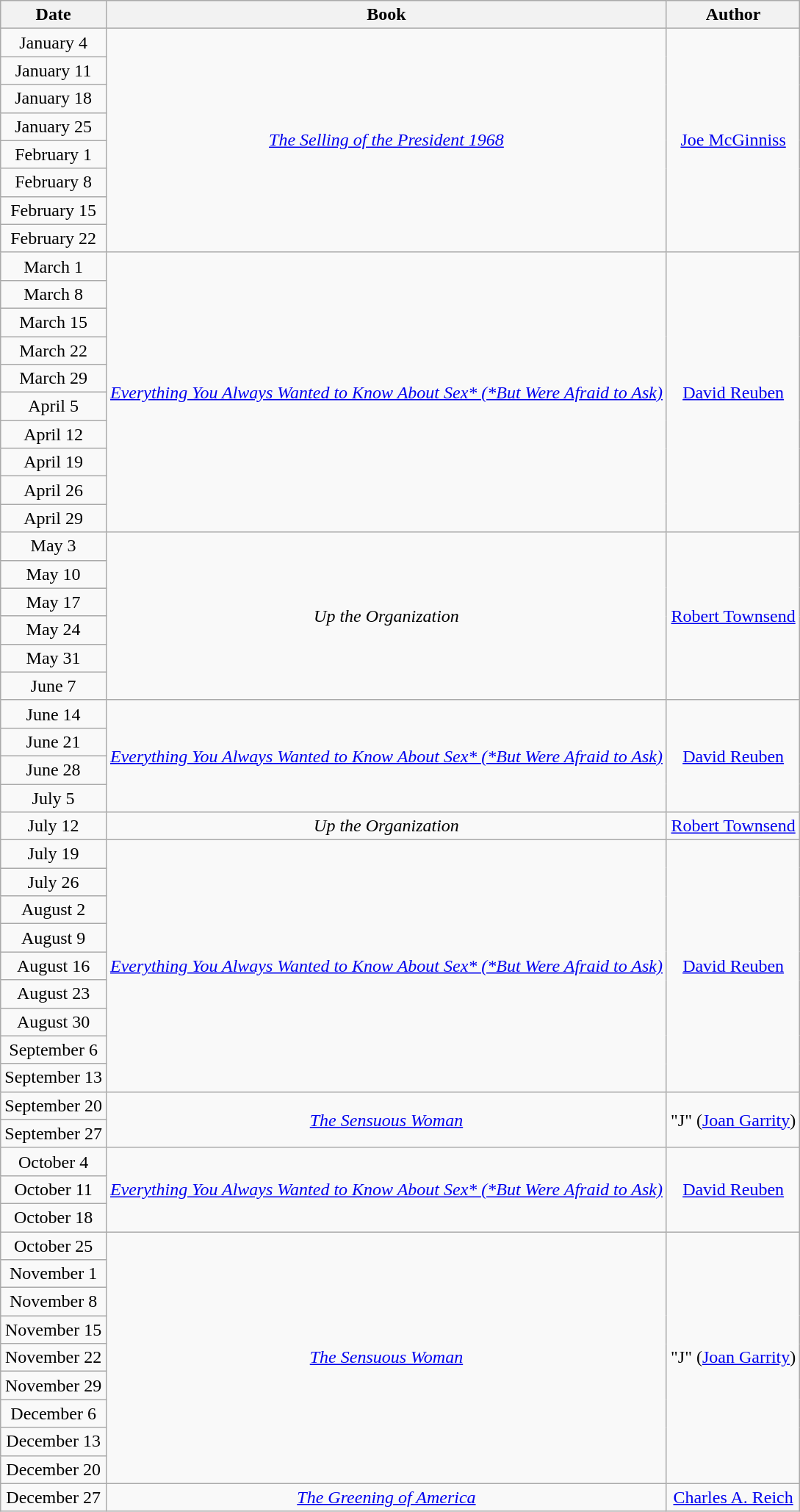<table class="wikitable" style="text-align: center">
<tr>
<th>Date</th>
<th>Book</th>
<th>Author</th>
</tr>
<tr>
<td>January 4</td>
<td rowspan="8"><em><a href='#'>The Selling of the President 1968</a></em></td>
<td rowspan="8"><a href='#'>Joe McGinniss</a></td>
</tr>
<tr>
<td>January 11</td>
</tr>
<tr>
<td>January 18</td>
</tr>
<tr>
<td>January 25</td>
</tr>
<tr>
<td>February 1</td>
</tr>
<tr>
<td>February 8</td>
</tr>
<tr>
<td>February 15</td>
</tr>
<tr>
<td>February 22</td>
</tr>
<tr>
<td>March 1</td>
<td rowspan="10"><em><a href='#'>Everything You Always Wanted to Know About Sex* (*But Were Afraid to Ask)</a></em></td>
<td rowspan="10"><a href='#'>David Reuben</a></td>
</tr>
<tr>
<td>March 8</td>
</tr>
<tr>
<td>March 15</td>
</tr>
<tr>
<td>March 22</td>
</tr>
<tr>
<td>March 29</td>
</tr>
<tr>
<td>April 5</td>
</tr>
<tr>
<td>April 12</td>
</tr>
<tr>
<td>April 19</td>
</tr>
<tr>
<td>April 26</td>
</tr>
<tr>
<td>April 29</td>
</tr>
<tr>
<td>May 3</td>
<td rowspan="6"><em>Up the Organization</em></td>
<td rowspan="6"><a href='#'>Robert Townsend</a></td>
</tr>
<tr>
<td>May 10</td>
</tr>
<tr>
<td>May 17</td>
</tr>
<tr>
<td>May 24</td>
</tr>
<tr>
<td>May 31</td>
</tr>
<tr>
<td>June 7</td>
</tr>
<tr>
<td>June 14</td>
<td rowspan="4"><em><a href='#'>Everything You Always Wanted to Know About Sex* (*But Were Afraid to Ask)</a></em></td>
<td rowspan="4"><a href='#'>David Reuben</a></td>
</tr>
<tr>
<td>June 21</td>
</tr>
<tr>
<td>June 28</td>
</tr>
<tr>
<td>July 5</td>
</tr>
<tr>
<td>July 12</td>
<td><em>Up the Organization</em></td>
<td><a href='#'>Robert Townsend</a></td>
</tr>
<tr>
<td>July 19</td>
<td rowspan="9"><em><a href='#'>Everything You Always Wanted to Know About Sex* (*But Were Afraid to Ask)</a></em></td>
<td rowspan="9"><a href='#'>David Reuben</a></td>
</tr>
<tr>
<td>July 26</td>
</tr>
<tr>
<td>August 2</td>
</tr>
<tr>
<td>August 9</td>
</tr>
<tr>
<td>August 16</td>
</tr>
<tr>
<td>August 23</td>
</tr>
<tr>
<td>August 30</td>
</tr>
<tr>
<td>September 6</td>
</tr>
<tr>
<td>September 13</td>
</tr>
<tr>
<td>September 20</td>
<td rowspan="2"><em><a href='#'>The Sensuous Woman</a></em></td>
<td rowspan="2">"J" (<a href='#'>Joan Garrity</a>)</td>
</tr>
<tr>
<td>September 27</td>
</tr>
<tr>
<td>October 4</td>
<td rowspan="3"><em><a href='#'>Everything You Always Wanted to Know About Sex* (*But Were Afraid to Ask)</a></em></td>
<td rowspan="3"><a href='#'>David Reuben</a></td>
</tr>
<tr>
<td>October 11</td>
</tr>
<tr>
<td>October 18</td>
</tr>
<tr>
<td>October 25</td>
<td rowspan="9"><em><a href='#'>The Sensuous Woman</a></em></td>
<td rowspan="9">"J" (<a href='#'>Joan Garrity</a>)</td>
</tr>
<tr>
<td>November 1</td>
</tr>
<tr>
<td>November 8</td>
</tr>
<tr>
<td>November 15</td>
</tr>
<tr>
<td>November 22</td>
</tr>
<tr>
<td>November 29</td>
</tr>
<tr>
<td>December 6</td>
</tr>
<tr>
<td>December 13</td>
</tr>
<tr>
<td>December 20</td>
</tr>
<tr>
<td>December 27</td>
<td><em><a href='#'>The Greening of America</a></em></td>
<td><a href='#'>Charles A. Reich</a></td>
</tr>
</table>
